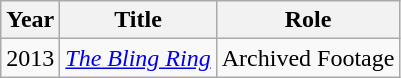<table class="wikitable plainrowheaders sortable">
<tr>
<th scope="col">Year</th>
<th scope="col">Title</th>
<th scope="col">Role</th>
</tr>
<tr>
<td>2013</td>
<td><em><a href='#'>The Bling Ring</a></em></td>
<td>Archived Footage</td>
</tr>
</table>
